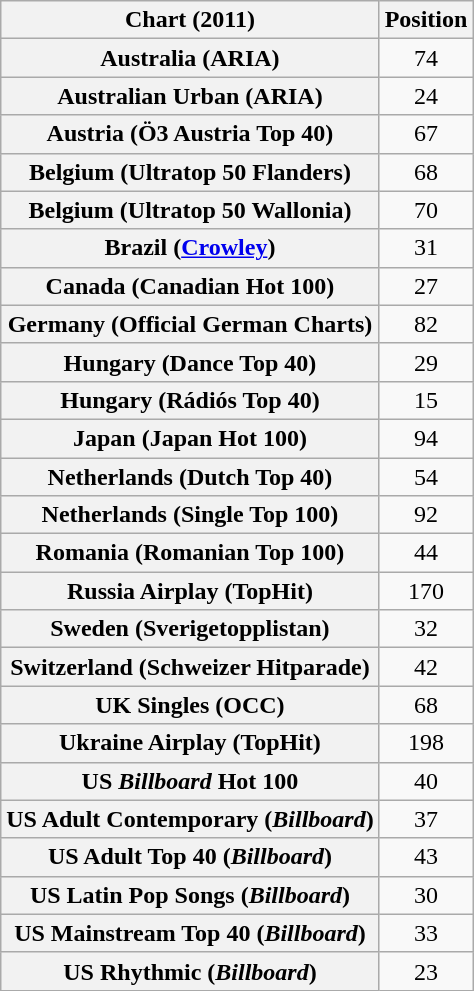<table class="wikitable plainrowheaders sortable" style="text-align:center">
<tr>
<th scope="col">Chart (2011)</th>
<th scope="col">Position</th>
</tr>
<tr>
<th scope="row">Australia (ARIA)</th>
<td>74</td>
</tr>
<tr>
<th scope="row">Australian Urban (ARIA)</th>
<td>24</td>
</tr>
<tr>
<th scope="row">Austria (Ö3 Austria Top 40)</th>
<td>67</td>
</tr>
<tr>
<th scope="row">Belgium (Ultratop 50 Flanders)</th>
<td>68</td>
</tr>
<tr>
<th scope="row">Belgium (Ultratop 50 Wallonia)</th>
<td>70</td>
</tr>
<tr>
<th scope="row">Brazil (<a href='#'>Crowley</a>)</th>
<td>31</td>
</tr>
<tr>
<th scope="row">Canada (Canadian Hot 100)</th>
<td>27</td>
</tr>
<tr>
<th scope="row">Germany (Official German Charts)</th>
<td>82</td>
</tr>
<tr>
<th scope="row">Hungary (Dance Top 40)</th>
<td>29</td>
</tr>
<tr>
<th scope="row">Hungary (Rádiós Top 40)</th>
<td>15</td>
</tr>
<tr>
<th scope="row">Japan (Japan Hot 100)</th>
<td>94</td>
</tr>
<tr>
<th scope="row">Netherlands (Dutch Top 40)</th>
<td>54</td>
</tr>
<tr>
<th scope="row">Netherlands (Single Top 100)</th>
<td>92</td>
</tr>
<tr>
<th scope="row">Romania (Romanian Top 100)</th>
<td>44</td>
</tr>
<tr>
<th scope="row">Russia Airplay (TopHit)</th>
<td>170</td>
</tr>
<tr>
<th scope="row">Sweden (Sverigetopplistan)</th>
<td>32</td>
</tr>
<tr>
<th scope="row">Switzerland (Schweizer Hitparade)</th>
<td>42</td>
</tr>
<tr>
<th scope="row">UK Singles (OCC)</th>
<td>68</td>
</tr>
<tr>
<th scope="row">Ukraine Airplay (TopHit)</th>
<td>198</td>
</tr>
<tr>
<th scope="row">US <em>Billboard</em> Hot 100</th>
<td>40</td>
</tr>
<tr>
<th scope="row">US Adult Contemporary (<em>Billboard</em>)</th>
<td>37</td>
</tr>
<tr>
<th scope="row">US Adult Top 40 (<em>Billboard</em>)</th>
<td>43</td>
</tr>
<tr>
<th scope="row">US Latin Pop Songs (<em>Billboard</em>)</th>
<td>30</td>
</tr>
<tr>
<th scope="row">US Mainstream Top 40 (<em>Billboard</em>)</th>
<td>33</td>
</tr>
<tr>
<th scope="row">US Rhythmic (<em>Billboard</em>)</th>
<td>23</td>
</tr>
</table>
